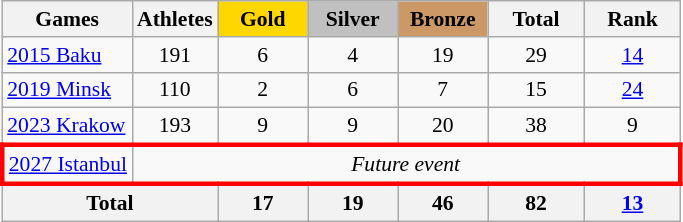<table class="wikitable" style="text-align:center; font-size:90%;">
<tr>
<th>Games</th>
<th>Athletes</th>
<td style="background:gold; width:3.7em; font-weight:bold;">Gold</td>
<td style="background:silver; width:3.7em; font-weight:bold;">Silver</td>
<td style="background:#cc9966; width:3.7em; font-weight:bold;">Bronze</td>
<th style="width:4em; font-weight:bold;">Total</th>
<th style="width:4em; font-weight:bold;">Rank</th>
</tr>
<tr>
<td align=left> <a href='#'>2015 Baku</a></td>
<td>191</td>
<td>6</td>
<td>4</td>
<td>19</td>
<td>29</td>
<td><a href='#'>14</a></td>
</tr>
<tr>
<td align=left> <a href='#'>2019 Minsk</a></td>
<td>110</td>
<td>2</td>
<td>6</td>
<td>7</td>
<td>15</td>
<td><a href='#'>24</a></td>
</tr>
<tr>
<td align=left> <a href='#'>2023 Krakow</a></td>
<td>193</td>
<td>9</td>
<td>9</td>
<td>20</td>
<td>38</td>
<td>9</td>
</tr>
<tr style="border: 3px solid red">
<td align=left> <a href='#'>2027 Istanbul</a></td>
<td colspan=6><em>Future event</em></td>
</tr>
<tr>
<th colspan=2>Total</th>
<th>17</th>
<th>19</th>
<th>46</th>
<th>82</th>
<th><a href='#'>13</a></th>
</tr>
</table>
